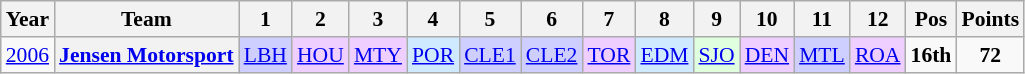<table class="wikitable" style="text-align:center; font-size:90%">
<tr>
<th>Year</th>
<th>Team</th>
<th>1</th>
<th>2</th>
<th>3</th>
<th>4</th>
<th>5</th>
<th>6</th>
<th>7</th>
<th>8</th>
<th>9</th>
<th>10</th>
<th>11</th>
<th>12</th>
<th>Pos</th>
<th>Points</th>
</tr>
<tr>
<td><a href='#'>2006</a></td>
<th><a href='#'>Jensen Motorsport</a></th>
<td style="background-color:#CFCFFF"><a href='#'>LBH</a><br></td>
<td style="background-color:#EFCFFF"><a href='#'>HOU</a><br></td>
<td style="background-color:#EFCFFF"><a href='#'>MTY</a><br></td>
<td style="background-color:#CFEAFF"><a href='#'>POR</a><br></td>
<td style="background-color:#CFCFFF"><a href='#'>CLE1</a><br></td>
<td style="background-color:#CFCFFF"><a href='#'>CLE2</a><br></td>
<td style="background-color:#EFCFFF"><a href='#'>TOR</a><br></td>
<td style="background-color:#CFEAFF"><a href='#'>EDM</a><br></td>
<td style="background-color:#DFFFDF"><a href='#'>SJO</a><br></td>
<td style="background-color:#EFCFFF"><a href='#'>DEN</a><br></td>
<td style="background-color:#CFCFFF"><a href='#'>MTL</a><br></td>
<td style="background-color:#EFCFFF"><a href='#'>ROA</a><br></td>
<td><strong>16th</strong></td>
<td><strong>72</strong></td>
</tr>
</table>
